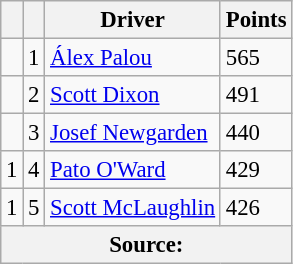<table class="wikitable" style="font-size: 95%;">
<tr>
<th scope="col"></th>
<th scope="col"></th>
<th scope="col">Driver</th>
<th scope="col">Points</th>
</tr>
<tr>
<td align="left"></td>
<td align="center">1</td>
<td> <a href='#'>Álex Palou</a></td>
<td align="left">565</td>
</tr>
<tr>
<td align="left"></td>
<td align="center">2</td>
<td> <a href='#'>Scott Dixon</a></td>
<td align="left">491</td>
</tr>
<tr>
<td align="left"></td>
<td align="center">3</td>
<td> <a href='#'>Josef Newgarden</a></td>
<td align="left">440</td>
</tr>
<tr>
<td align="left"> 1</td>
<td align="center">4</td>
<td> <a href='#'>Pato O'Ward</a></td>
<td align="left">429</td>
</tr>
<tr>
<td align="left"> 1</td>
<td align="center">5</td>
<td> <a href='#'>Scott McLaughlin</a></td>
<td align="left">426</td>
</tr>
<tr>
<th colspan=4>Source:</th>
</tr>
</table>
